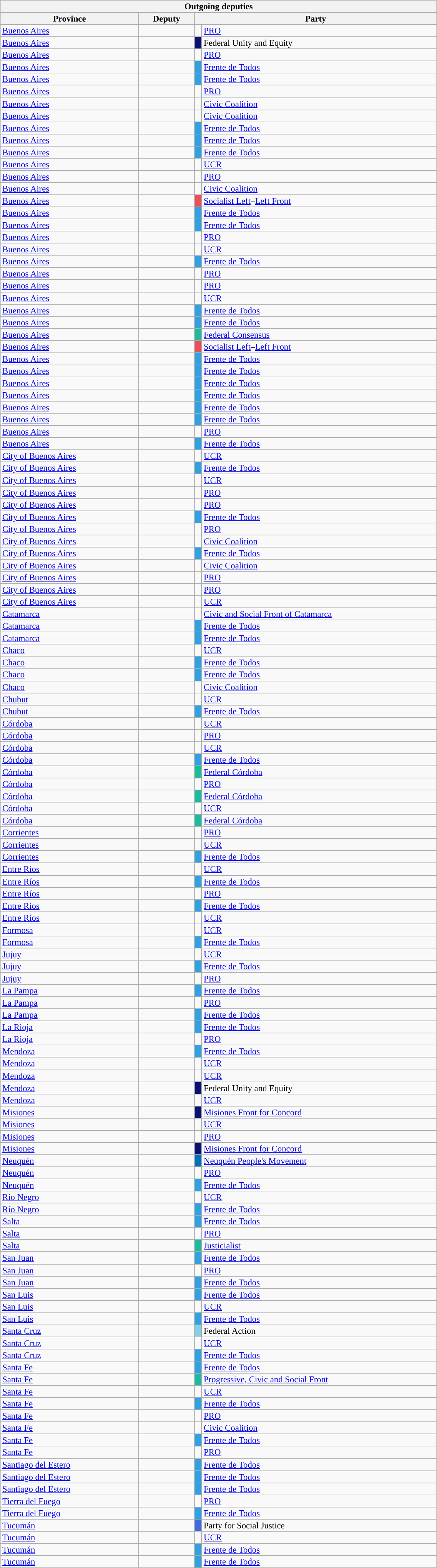<table class="sortable wikitable collapsible collapsed" width=60% style="font-size:95%;line-height:14px;">
<tr>
<th width=60% colspan=4>Outgoing deputies</th>
</tr>
<tr>
<th>Province</th>
<th>Deputy</th>
<th colspan=2>Party</th>
</tr>
<tr>
<td><a href='#'>Buenos Aires</a></td>
<td></td>
<td style="background-color:"></td>
<td><a href='#'>PRO</a></td>
</tr>
<tr>
<td><a href='#'>Buenos Aires</a></td>
<td></td>
<td style="background-color: #0a1172"></td>
<td>Federal Unity and Equity</td>
</tr>
<tr>
<td><a href='#'>Buenos Aires</a></td>
<td></td>
<td style="background-color:"></td>
<td><a href='#'>PRO</a></td>
</tr>
<tr>
<td><a href='#'>Buenos Aires</a></td>
<td></td>
<td style="background-color:#2EA2E2" width=1%></td>
<td><a href='#'>Frente de Todos</a></td>
</tr>
<tr>
<td><a href='#'>Buenos Aires</a></td>
<td></td>
<td style="background-color:#2EA2E2" width=1%></td>
<td><a href='#'>Frente de Todos</a></td>
</tr>
<tr>
<td><a href='#'>Buenos Aires</a></td>
<td></td>
<td style="background-color:"></td>
<td><a href='#'>PRO</a></td>
</tr>
<tr>
<td><a href='#'>Buenos Aires</a></td>
<td></td>
<td style="background-color:"></td>
<td><a href='#'>Civic Coalition</a></td>
</tr>
<tr>
<td><a href='#'>Buenos Aires</a></td>
<td></td>
<td style="background-color:"></td>
<td><a href='#'>Civic Coalition</a></td>
</tr>
<tr>
<td><a href='#'>Buenos Aires</a></td>
<td></td>
<td style="background-color:#2EA2E2" width=1%></td>
<td><a href='#'>Frente de Todos</a></td>
</tr>
<tr>
<td><a href='#'>Buenos Aires</a></td>
<td></td>
<td style="background-color:#2EA2E2" width=1%></td>
<td><a href='#'>Frente de Todos</a></td>
</tr>
<tr>
<td><a href='#'>Buenos Aires</a></td>
<td></td>
<td style="background-color:#2EA2E2" width=1%></td>
<td><a href='#'>Frente de Todos</a></td>
</tr>
<tr>
<td><a href='#'>Buenos Aires</a></td>
<td></td>
<td style="background-color:"></td>
<td><a href='#'>UCR</a></td>
</tr>
<tr>
<td><a href='#'>Buenos Aires</a></td>
<td></td>
<td style="background-color:"></td>
<td><a href='#'>PRO</a></td>
</tr>
<tr>
<td><a href='#'>Buenos Aires</a></td>
<td></td>
<td style="background-color:"></td>
<td><a href='#'>Civic Coalition</a></td>
</tr>
<tr>
<td><a href='#'>Buenos Aires</a></td>
<td></td>
<td style="background-color:#ed4d57" width=1%></td>
<td><a href='#'>Socialist Left</a>–<a href='#'>Left Front</a></td>
</tr>
<tr>
<td><a href='#'>Buenos Aires</a></td>
<td></td>
<td style="background-color:#2EA2E2" width=1%></td>
<td><a href='#'>Frente de Todos</a></td>
</tr>
<tr>
<td><a href='#'>Buenos Aires</a></td>
<td></td>
<td style="background-color:#2EA2E2" width=1%></td>
<td><a href='#'>Frente de Todos</a></td>
</tr>
<tr>
<td><a href='#'>Buenos Aires</a></td>
<td></td>
<td style="background-color:"></td>
<td><a href='#'>PRO</a></td>
</tr>
<tr>
<td><a href='#'>Buenos Aires</a></td>
<td></td>
<td style="background-color:"></td>
<td><a href='#'>UCR</a></td>
</tr>
<tr>
<td><a href='#'>Buenos Aires</a></td>
<td></td>
<td style="background-color:#2EA2E2" width=1%></td>
<td><a href='#'>Frente de Todos</a></td>
</tr>
<tr>
<td><a href='#'>Buenos Aires</a></td>
<td></td>
<td style="background-color:"></td>
<td><a href='#'>PRO</a></td>
</tr>
<tr>
<td><a href='#'>Buenos Aires</a></td>
<td></td>
<td style="background-color:"></td>
<td><a href='#'>PRO</a></td>
</tr>
<tr>
<td><a href='#'>Buenos Aires</a></td>
<td></td>
<td style="background-color:"></td>
<td><a href='#'>UCR</a></td>
</tr>
<tr>
<td><a href='#'>Buenos Aires</a></td>
<td></td>
<td style="background-color:#2EA2E2" width=1%></td>
<td><a href='#'>Frente de Todos</a></td>
</tr>
<tr>
<td><a href='#'>Buenos Aires</a></td>
<td></td>
<td style="background-color:#2EA2E2" width=1%></td>
<td><a href='#'>Frente de Todos</a></td>
</tr>
<tr>
<td><a href='#'>Buenos Aires</a></td>
<td></td>
<td style="background-color:#19bc9d" width=1%></td>
<td><a href='#'>Federal Consensus</a></td>
</tr>
<tr>
<td><a href='#'>Buenos Aires</a></td>
<td></td>
<td style="background-color:#ed4d57" width=1%></td>
<td><a href='#'>Socialist Left</a>–<a href='#'>Left Front</a></td>
</tr>
<tr>
<td><a href='#'>Buenos Aires</a></td>
<td></td>
<td style="background-color:#2EA2E2" width=1%></td>
<td><a href='#'>Frente de Todos</a></td>
</tr>
<tr>
<td><a href='#'>Buenos Aires</a></td>
<td></td>
<td style="background-color:#2EA2E2" width=1%></td>
<td><a href='#'>Frente de Todos</a></td>
</tr>
<tr>
<td><a href='#'>Buenos Aires</a></td>
<td></td>
<td style="background-color:#2EA2E2" width=1%></td>
<td><a href='#'>Frente de Todos</a></td>
</tr>
<tr>
<td><a href='#'>Buenos Aires</a></td>
<td></td>
<td style="background-color:#2EA2E2" width=1%></td>
<td><a href='#'>Frente de Todos</a></td>
</tr>
<tr>
<td><a href='#'>Buenos Aires</a></td>
<td></td>
<td style="background-color:#2EA2E2" width=1%></td>
<td><a href='#'>Frente de Todos</a></td>
</tr>
<tr>
<td><a href='#'>Buenos Aires</a></td>
<td></td>
<td style="background-color:#2EA2E2" width=1%></td>
<td><a href='#'>Frente de Todos</a></td>
</tr>
<tr>
<td><a href='#'>Buenos Aires</a></td>
<td></td>
<td style="background-color:"></td>
<td><a href='#'>PRO</a></td>
</tr>
<tr>
<td><a href='#'>Buenos Aires</a></td>
<td></td>
<td style="background-color:#2EA2E2" width=1%></td>
<td><a href='#'>Frente de Todos</a></td>
</tr>
<tr>
<td><a href='#'>City of Buenos Aires</a></td>
<td></td>
<td style="background-color:"></td>
<td><a href='#'>UCR</a></td>
</tr>
<tr>
<td><a href='#'>City of Buenos Aires</a></td>
<td></td>
<td style="background-color:#2EA2E2" width=1%></td>
<td><a href='#'>Frente de Todos</a></td>
</tr>
<tr>
<td><a href='#'>City of Buenos Aires</a></td>
<td></td>
<td style="background-color:"></td>
<td><a href='#'>UCR</a></td>
</tr>
<tr>
<td><a href='#'>City of Buenos Aires</a></td>
<td></td>
<td style="background-color:"></td>
<td><a href='#'>PRO</a></td>
</tr>
<tr>
<td><a href='#'>City of Buenos Aires</a></td>
<td></td>
<td style="background-color:"></td>
<td><a href='#'>PRO</a></td>
</tr>
<tr>
<td><a href='#'>City of Buenos Aires</a></td>
<td></td>
<td style="background-color:#2EA2E2" width=1%></td>
<td><a href='#'>Frente de Todos</a></td>
</tr>
<tr>
<td><a href='#'>City of Buenos Aires</a></td>
<td></td>
<td style="background-color:"></td>
<td><a href='#'>PRO</a></td>
</tr>
<tr>
<td><a href='#'>City of Buenos Aires</a></td>
<td></td>
<td style="background-color:"></td>
<td><a href='#'>Civic Coalition</a></td>
</tr>
<tr>
<td><a href='#'>City of Buenos Aires</a></td>
<td></td>
<td style="background-color:#2EA2E2" width=1%></td>
<td><a href='#'>Frente de Todos</a></td>
</tr>
<tr>
<td><a href='#'>City of Buenos Aires</a></td>
<td></td>
<td style="background-color:"></td>
<td><a href='#'>Civic Coalition</a></td>
</tr>
<tr>
<td><a href='#'>City of Buenos Aires</a></td>
<td></td>
<td style="background-color:"></td>
<td><a href='#'>PRO</a></td>
</tr>
<tr>
<td><a href='#'>City of Buenos Aires</a></td>
<td></td>
<td style="background-color:"></td>
<td><a href='#'>PRO</a></td>
</tr>
<tr>
<td><a href='#'>City of Buenos Aires</a></td>
<td></td>
<td style="background-color:"></td>
<td><a href='#'>UCR</a></td>
</tr>
<tr>
<td><a href='#'>Catamarca</a></td>
<td></td>
<td style="background-color:"></td>
<td><a href='#'>Civic and Social Front of Catamarca</a></td>
</tr>
<tr>
<td><a href='#'>Catamarca</a></td>
<td></td>
<td style="background-color:#2EA2E2" width=1%></td>
<td><a href='#'>Frente de Todos</a></td>
</tr>
<tr>
<td><a href='#'>Catamarca</a></td>
<td></td>
<td style="background-color:#2EA2E2" width=1%></td>
<td><a href='#'>Frente de Todos</a></td>
</tr>
<tr>
<td><a href='#'>Chaco</a></td>
<td></td>
<td style="background-color:"></td>
<td><a href='#'>UCR</a></td>
</tr>
<tr>
<td><a href='#'>Chaco</a></td>
<td></td>
<td style="background-color:#2EA2E2" width=1%></td>
<td><a href='#'>Frente de Todos</a></td>
</tr>
<tr>
<td><a href='#'>Chaco</a></td>
<td></td>
<td style="background-color:#2EA2E2" width=1%></td>
<td><a href='#'>Frente de Todos</a></td>
</tr>
<tr>
<td><a href='#'>Chaco</a></td>
<td></td>
<td style="background-color:"></td>
<td><a href='#'>Civic Coalition</a></td>
</tr>
<tr>
<td><a href='#'>Chubut</a></td>
<td></td>
<td style="background-color:"></td>
<td><a href='#'>UCR</a></td>
</tr>
<tr>
<td><a href='#'>Chubut</a></td>
<td></td>
<td style="background-color:#2EA2E2" width=1%></td>
<td><a href='#'>Frente de Todos</a></td>
</tr>
<tr>
<td><a href='#'>Córdoba</a></td>
<td></td>
<td style="background-color:"></td>
<td><a href='#'>UCR</a></td>
</tr>
<tr>
<td><a href='#'>Córdoba</a></td>
<td></td>
<td style="background-color:"></td>
<td><a href='#'>PRO</a></td>
</tr>
<tr>
<td><a href='#'>Córdoba</a></td>
<td></td>
<td style="background-color:"></td>
<td><a href='#'>UCR</a></td>
</tr>
<tr>
<td><a href='#'>Córdoba</a></td>
<td></td>
<td style="background-color:#2EA2E2" width=1%></td>
<td><a href='#'>Frente de Todos</a></td>
</tr>
<tr>
<td><a href='#'>Córdoba</a></td>
<td></td>
<td style="background-color:#19bc9d" width=1%></td>
<td><a href='#'>Federal Córdoba</a></td>
</tr>
<tr>
<td><a href='#'>Córdoba</a></td>
<td></td>
<td style="background-color:"></td>
<td><a href='#'>PRO</a></td>
</tr>
<tr>
<td><a href='#'>Córdoba</a></td>
<td></td>
<td style="background-color:#19bc9d" width=1%></td>
<td><a href='#'>Federal Córdoba</a></td>
</tr>
<tr>
<td><a href='#'>Córdoba</a></td>
<td></td>
<td style="background-color:"></td>
<td><a href='#'>UCR</a></td>
</tr>
<tr>
<td><a href='#'>Córdoba</a></td>
<td></td>
<td style="background-color:#19bc9d" width=1%></td>
<td><a href='#'>Federal Córdoba</a></td>
</tr>
<tr>
<td><a href='#'>Corrientes</a></td>
<td></td>
<td style="background-color:"></td>
<td><a href='#'>PRO</a></td>
</tr>
<tr>
<td><a href='#'>Corrientes</a></td>
<td></td>
<td style="background-color:"></td>
<td><a href='#'>UCR</a></td>
</tr>
<tr>
<td><a href='#'>Corrientes</a></td>
<td></td>
<td style="background-color:#2EA2E2" width=1%></td>
<td><a href='#'>Frente de Todos</a></td>
</tr>
<tr>
<td><a href='#'>Entre Ríos</a></td>
<td></td>
<td style="background-color:"></td>
<td><a href='#'>UCR</a></td>
</tr>
<tr>
<td><a href='#'>Entre Ríos</a></td>
<td></td>
<td style="background-color:#2EA2E2" width=1%></td>
<td><a href='#'>Frente de Todos</a></td>
</tr>
<tr>
<td><a href='#'>Entre Ríos</a></td>
<td></td>
<td style="background-color:"></td>
<td><a href='#'>PRO</a></td>
</tr>
<tr>
<td><a href='#'>Entre Ríos</a></td>
<td></td>
<td style="background-color:#2EA2E2" width=1%></td>
<td><a href='#'>Frente de Todos</a></td>
</tr>
<tr>
<td><a href='#'>Entre Ríos</a></td>
<td></td>
<td style="background-color:"></td>
<td><a href='#'>UCR</a></td>
</tr>
<tr>
<td><a href='#'>Formosa</a></td>
<td></td>
<td style="background-color:"></td>
<td><a href='#'>UCR</a></td>
</tr>
<tr>
<td><a href='#'>Formosa</a></td>
<td></td>
<td style="background-color:#2EA2E2" width=1%></td>
<td><a href='#'>Frente de Todos</a></td>
</tr>
<tr>
<td><a href='#'>Jujuy</a></td>
<td></td>
<td style="background-color:"></td>
<td><a href='#'>UCR</a></td>
</tr>
<tr>
<td><a href='#'>Jujuy</a></td>
<td></td>
<td style="background-color:#2EA2E2" width=1%></td>
<td><a href='#'>Frente de Todos</a></td>
</tr>
<tr>
<td><a href='#'>Jujuy</a></td>
<td></td>
<td style="background-color:"></td>
<td><a href='#'>PRO</a></td>
</tr>
<tr>
<td><a href='#'>La Pampa</a></td>
<td></td>
<td style="background-color:#2EA2E2" width=1%></td>
<td><a href='#'>Frente de Todos</a></td>
</tr>
<tr>
<td><a href='#'>La Pampa</a></td>
<td></td>
<td style="background-color:"></td>
<td><a href='#'>PRO</a></td>
</tr>
<tr>
<td><a href='#'>La Pampa</a></td>
<td></td>
<td style="background-color:#2EA2E2" width=1%></td>
<td><a href='#'>Frente de Todos</a></td>
</tr>
<tr>
<td><a href='#'>La Rioja</a></td>
<td></td>
<td style="background-color:#2EA2E2" width=1%></td>
<td><a href='#'>Frente de Todos</a></td>
</tr>
<tr>
<td><a href='#'>La Rioja</a></td>
<td></td>
<td style="background-color:"></td>
<td><a href='#'>PRO</a></td>
</tr>
<tr>
<td><a href='#'>Mendoza</a></td>
<td></td>
<td style="background-color:#2EA2E2" width=1%></td>
<td><a href='#'>Frente de Todos</a></td>
</tr>
<tr>
<td><a href='#'>Mendoza</a></td>
<td></td>
<td style="background-color:"></td>
<td><a href='#'>UCR</a></td>
</tr>
<tr>
<td><a href='#'>Mendoza</a></td>
<td></td>
<td style="background-color:"></td>
<td><a href='#'>UCR</a></td>
</tr>
<tr>
<td><a href='#'>Mendoza</a></td>
<td></td>
<td style="background-color: #0a1172"></td>
<td>Federal Unity and Equity</td>
</tr>
<tr>
<td><a href='#'>Mendoza</a></td>
<td></td>
<td style="background-color:"></td>
<td><a href='#'>UCR</a></td>
</tr>
<tr>
<td><a href='#'>Misiones</a></td>
<td></td>
<td style="background-color: #0a1172"></td>
<td><a href='#'>Misiones Front for Concord</a></td>
</tr>
<tr>
<td><a href='#'>Misiones</a></td>
<td></td>
<td style="background-color:"></td>
<td><a href='#'>UCR</a></td>
</tr>
<tr>
<td><a href='#'>Misiones</a></td>
<td></td>
<td style="background-color:"></td>
<td><a href='#'>PRO</a></td>
</tr>
<tr>
<td><a href='#'>Misiones</a></td>
<td></td>
<td style="background-color: #0a1172"></td>
<td><a href='#'>Misiones Front for Concord</a></td>
</tr>
<tr>
<td><a href='#'>Neuquén</a></td>
<td></td>
<td style="background-color: #0070b8"></td>
<td><a href='#'>Neuquén People's Movement</a></td>
</tr>
<tr>
<td><a href='#'>Neuquén</a></td>
<td></td>
<td style="background-color:"></td>
<td><a href='#'>PRO</a></td>
</tr>
<tr>
<td><a href='#'>Neuquén</a></td>
<td></td>
<td style="background-color:#2EA2E2" width=1%></td>
<td><a href='#'>Frente de Todos</a></td>
</tr>
<tr>
<td><a href='#'>Río Negro</a></td>
<td></td>
<td style="background-color:"></td>
<td><a href='#'>UCR</a></td>
</tr>
<tr>
<td><a href='#'>Río Negro</a></td>
<td></td>
<td style="background-color:#2EA2E2" width=1%></td>
<td><a href='#'>Frente de Todos</a></td>
</tr>
<tr>
<td><a href='#'>Salta</a></td>
<td></td>
<td style="background-color:#2EA2E2" width=1%></td>
<td><a href='#'>Frente de Todos</a></td>
</tr>
<tr>
<td><a href='#'>Salta</a></td>
<td></td>
<td style="background-color:"></td>
<td><a href='#'>PRO</a></td>
</tr>
<tr>
<td><a href='#'>Salta</a></td>
<td></td>
<td style="background-color:#19bc9d" width=1%></td>
<td><a href='#'>Justicialist</a></td>
</tr>
<tr>
<td><a href='#'>San Juan</a></td>
<td></td>
<td style="background-color:#2EA2E2" width=1%></td>
<td><a href='#'>Frente de Todos</a></td>
</tr>
<tr>
<td><a href='#'>San Juan</a></td>
<td></td>
<td style="background-color:"></td>
<td><a href='#'>PRO</a></td>
</tr>
<tr>
<td><a href='#'>San Juan</a></td>
<td></td>
<td style="background-color:#2EA2E2" width=1%></td>
<td><a href='#'>Frente de Todos</a></td>
</tr>
<tr>
<td><a href='#'>San Luis</a></td>
<td></td>
<td style="background-color:#2EA2E2" width=1%></td>
<td><a href='#'>Frente de Todos</a></td>
</tr>
<tr>
<td><a href='#'>San Luis</a></td>
<td></td>
<td style="background-color:"></td>
<td><a href='#'>UCR</a></td>
</tr>
<tr>
<td><a href='#'>San Luis</a></td>
<td></td>
<td style="background-color:#2EA2E2" width=1%></td>
<td><a href='#'>Frente de Todos</a></td>
</tr>
<tr>
<td><a href='#'>Santa Cruz</a></td>
<td></td>
<td style="background-color:#87CEEB" width=1%></td>
<td>Federal Action</td>
</tr>
<tr>
<td><a href='#'>Santa Cruz</a></td>
<td></td>
<td style="background-color:"></td>
<td><a href='#'>UCR</a></td>
</tr>
<tr>
<td><a href='#'>Santa Cruz</a></td>
<td></td>
<td style="background-color:#2EA2E2" width=1%></td>
<td><a href='#'>Frente de Todos</a></td>
</tr>
<tr>
<td><a href='#'>Santa Fe</a></td>
<td></td>
<td style="background-color:#2EA2E2" width=1%></td>
<td><a href='#'>Frente de Todos</a></td>
</tr>
<tr>
<td><a href='#'>Santa Fe</a></td>
<td></td>
<td style="background-color:#19bc9d" width=1%></td>
<td><a href='#'>Progressive, Civic and Social Front</a></td>
</tr>
<tr>
<td><a href='#'>Santa Fe</a></td>
<td></td>
<td style="background-color:"></td>
<td><a href='#'>UCR</a></td>
</tr>
<tr>
<td><a href='#'>Santa Fe</a></td>
<td></td>
<td style="background-color:#2EA2E2" width=1%></td>
<td><a href='#'>Frente de Todos</a></td>
</tr>
<tr>
<td><a href='#'>Santa Fe</a></td>
<td></td>
<td style="background-color:"></td>
<td><a href='#'>PRO</a></td>
</tr>
<tr>
<td><a href='#'>Santa Fe</a></td>
<td></td>
<td style="background-color:"></td>
<td><a href='#'>Civic Coalition</a></td>
</tr>
<tr>
<td><a href='#'>Santa Fe</a></td>
<td></td>
<td style="background-color:#2EA2E2" width=1%></td>
<td><a href='#'>Frente de Todos</a></td>
</tr>
<tr>
<td><a href='#'>Santa Fe</a></td>
<td></td>
<td style="background-color:"></td>
<td><a href='#'>PRO</a></td>
</tr>
<tr>
<td><a href='#'>Santiago del Estero</a></td>
<td></td>
<td style="background-color:#2EA2E2" width=1%></td>
<td><a href='#'>Frente de Todos</a></td>
</tr>
<tr>
<td><a href='#'>Santiago del Estero</a></td>
<td></td>
<td style="background-color:#2EA2E2" width=1%></td>
<td><a href='#'>Frente de Todos</a></td>
</tr>
<tr>
<td><a href='#'>Santiago del Estero</a></td>
<td></td>
<td style="background-color:#2EA2E2" width=1%></td>
<td><a href='#'>Frente de Todos</a></td>
</tr>
<tr>
<td><a href='#'>Tierra del Fuego</a></td>
<td></td>
<td style="background-color:"></td>
<td><a href='#'>PRO</a></td>
</tr>
<tr>
<td><a href='#'>Tierra del Fuego</a></td>
<td></td>
<td style="background-color:#2EA2E2" width=1%></td>
<td><a href='#'>Frente de Todos</a></td>
</tr>
<tr>
<td><a href='#'>Tucumán</a></td>
<td></td>
<td style="background-color:#4169E1" width=1%></td>
<td>Party for Social Justice</td>
</tr>
<tr>
<td><a href='#'>Tucumán</a></td>
<td></td>
<td style="background-color:"></td>
<td><a href='#'>UCR</a></td>
</tr>
<tr>
<td><a href='#'>Tucumán</a></td>
<td></td>
<td style="background-color:#2EA2E2" width=1%></td>
<td><a href='#'>Frente de Todos</a></td>
</tr>
<tr>
<td><a href='#'>Tucumán</a></td>
<td></td>
<td style="background-color:#2EA2E2" width=1%></td>
<td><a href='#'>Frente de Todos</a></td>
</tr>
</table>
